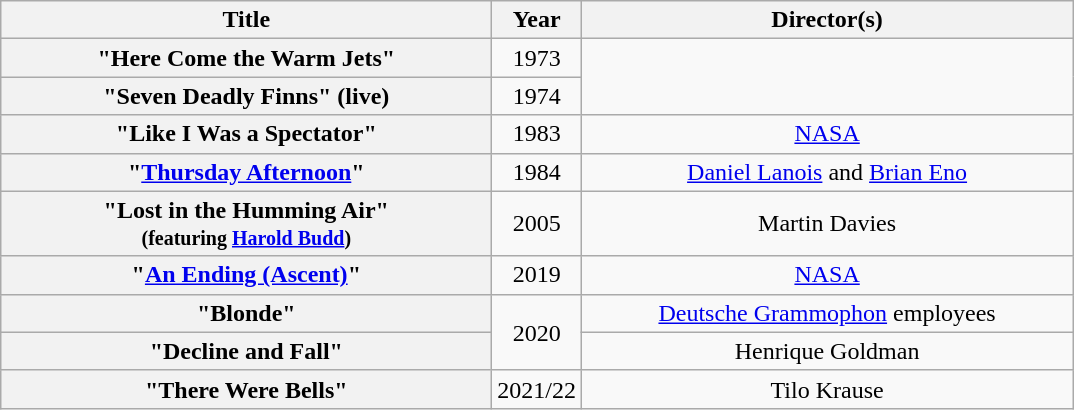<table class="wikitable plainrowheaders" style="text-align:center;">
<tr>
<th rowspan="1" scope="col" style="width:20em;">Title</th>
<th rowspan="1" scope="col" style="width:1em;">Year</th>
<th rowspan="1" scope="col" style="width:20em;">Director(s)</th>
</tr>
<tr>
<th scope="row">"Here Come the Warm Jets"</th>
<td rowspan="1">1973</td>
<td rowspan="2"></td>
</tr>
<tr>
<th scope="row">"Seven Deadly Finns" (live)</th>
<td rowspan="1">1974</td>
</tr>
<tr>
<th scope="row">"Like I Was a Spectator"</th>
<td rowspan="1">1983</td>
<td rowspan="1"><a href='#'>NASA</a></td>
</tr>
<tr>
<th scope="row">"<a href='#'>Thursday Afternoon</a>"</th>
<td rowspan="1">1984</td>
<td rowspan="1"><a href='#'>Daniel Lanois</a> and <a href='#'>Brian Eno</a></td>
</tr>
<tr>
<th scope="row">"Lost in the Humming Air"<br><small>(featuring <a href='#'>Harold Budd</a>)</small></th>
<td>2005</td>
<td rowspan="1">Martin Davies</td>
</tr>
<tr>
<th scope="row">"<a href='#'>An Ending (Ascent)</a>"</th>
<td>2019</td>
<td><a href='#'>NASA</a></td>
</tr>
<tr>
<th scope="row">"Blonde"</th>
<td rowspan="2">2020</td>
<td rowspan="1"><a href='#'>Deutsche Grammophon</a> employees</td>
</tr>
<tr>
<th scope="row">"Decline and Fall"</th>
<td>Henrique Goldman</td>
</tr>
<tr>
<th scope="row">"There Were Bells"</th>
<td>2021/22</td>
<td rowspan="1">Tilo Krause</td>
</tr>
</table>
